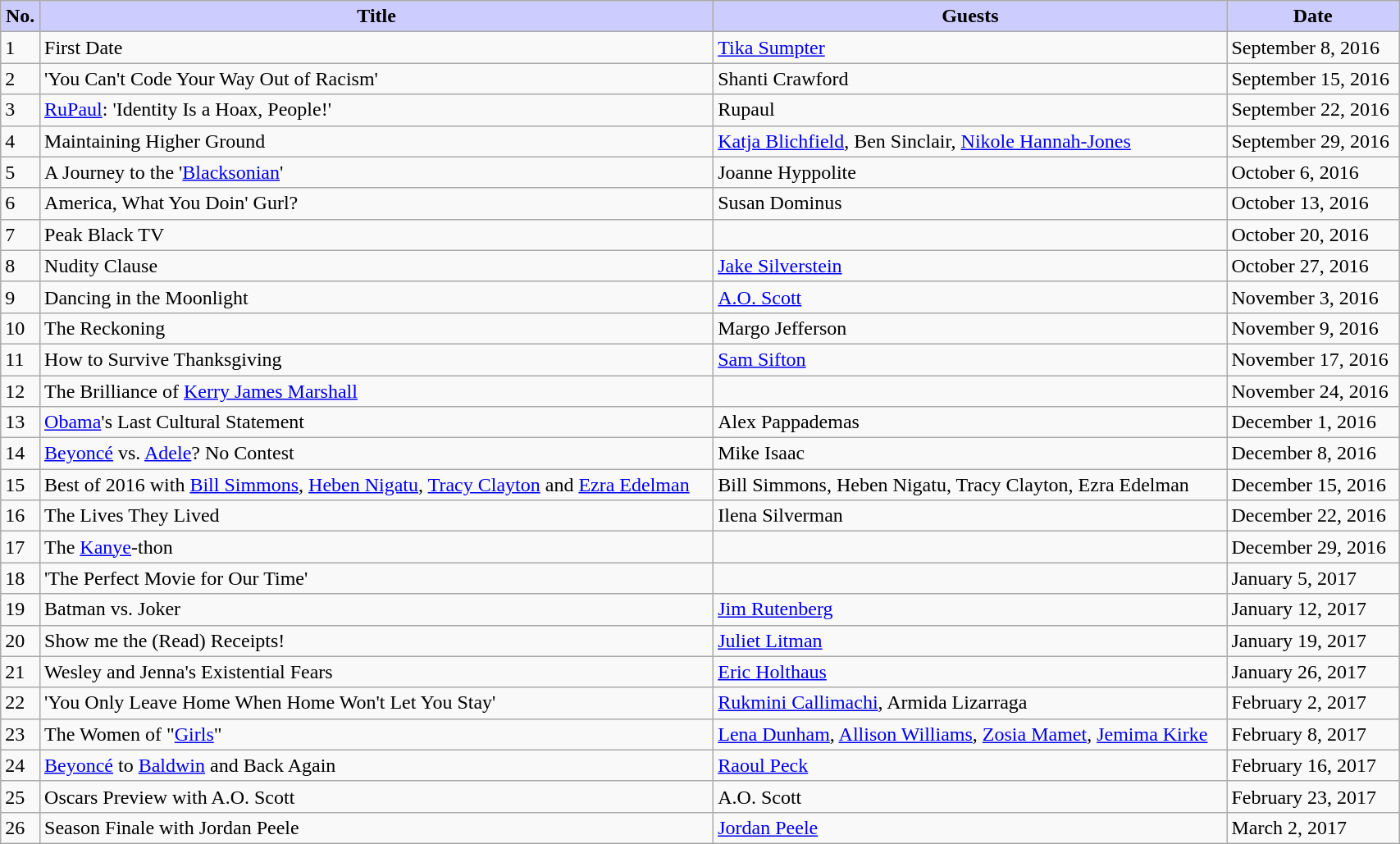<table class="wikitable plainrowheaders collapsible collapsed" style="width:90%;">
<tr style="color:black">
<th style="background-color: #ccccff;">No.</th>
<th style="background-color: #ccccff;">Title</th>
<th style="background-color: #ccccff;">Guests</th>
<th style="background-color: #ccccff;">Date</th>
</tr>
<tr>
<td>1</td>
<td>First Date</td>
<td><a href='#'>Tika Sumpter</a></td>
<td>September 8, 2016</td>
</tr>
<tr>
<td>2</td>
<td>'You Can't Code Your Way Out of Racism'</td>
<td>Shanti Crawford</td>
<td>September 15, 2016</td>
</tr>
<tr>
<td>3</td>
<td><a href='#'>RuPaul</a>: 'Identity Is a Hoax, People!'</td>
<td>Rupaul</td>
<td>September 22, 2016</td>
</tr>
<tr>
<td>4</td>
<td>Maintaining Higher Ground</td>
<td><a href='#'>Katja Blichfield</a>, Ben Sinclair, <a href='#'>Nikole Hannah-Jones</a></td>
<td>September 29, 2016</td>
</tr>
<tr>
<td>5</td>
<td>A Journey to the '<a href='#'>Blacksonian</a>'</td>
<td>Joanne Hyppolite</td>
<td>October 6, 2016</td>
</tr>
<tr>
<td>6</td>
<td>America, What You Doin' Gurl?</td>
<td>Susan Dominus</td>
<td>October 13, 2016</td>
</tr>
<tr>
<td>7</td>
<td>Peak Black TV</td>
<td></td>
<td>October 20, 2016</td>
</tr>
<tr>
<td>8</td>
<td>Nudity Clause</td>
<td><a href='#'>Jake Silverstein</a></td>
<td>October 27, 2016</td>
</tr>
<tr>
<td>9</td>
<td>Dancing in the Moonlight</td>
<td><a href='#'>A.O. Scott</a></td>
<td>November 3, 2016</td>
</tr>
<tr>
<td>10</td>
<td>The Reckoning</td>
<td>Margo Jefferson</td>
<td>November 9, 2016</td>
</tr>
<tr>
<td>11</td>
<td>How to Survive Thanksgiving</td>
<td><a href='#'>Sam Sifton</a></td>
<td>November 17, 2016</td>
</tr>
<tr>
<td>12</td>
<td>The Brilliance of <a href='#'>Kerry James Marshall</a></td>
<td></td>
<td>November 24, 2016</td>
</tr>
<tr>
<td>13</td>
<td><a href='#'>Obama</a>'s Last Cultural Statement</td>
<td>Alex Pappademas</td>
<td>December 1, 2016</td>
</tr>
<tr>
<td>14</td>
<td><a href='#'>Beyoncé</a> vs. <a href='#'>Adele</a>? No Contest</td>
<td>Mike Isaac</td>
<td>December 8, 2016</td>
</tr>
<tr>
<td>15</td>
<td>Best of 2016 with <a href='#'>Bill Simmons</a>, <a href='#'>Heben Nigatu</a>, <a href='#'>Tracy Clayton</a> and <a href='#'>Ezra Edelman</a></td>
<td>Bill Simmons, Heben Nigatu, Tracy Clayton, Ezra Edelman</td>
<td>December 15, 2016</td>
</tr>
<tr>
<td>16</td>
<td>The Lives They Lived</td>
<td>Ilena Silverman</td>
<td>December 22, 2016</td>
</tr>
<tr>
<td>17</td>
<td>The <a href='#'>Kanye</a>-thon</td>
<td></td>
<td>December 29, 2016</td>
</tr>
<tr>
<td>18</td>
<td>'The Perfect Movie for Our Time'</td>
<td></td>
<td>January 5, 2017</td>
</tr>
<tr>
<td>19</td>
<td>Batman vs. Joker</td>
<td><a href='#'>Jim Rutenberg</a></td>
<td>January 12, 2017</td>
</tr>
<tr>
<td>20</td>
<td>Show me the (Read) Receipts!</td>
<td><a href='#'>Juliet Litman</a></td>
<td>January 19, 2017</td>
</tr>
<tr>
<td>21</td>
<td>Wesley and Jenna's Existential Fears</td>
<td><a href='#'>Eric Holthaus</a></td>
<td>January 26, 2017</td>
</tr>
<tr>
<td>22</td>
<td>'You Only Leave Home When Home Won't Let You Stay'</td>
<td><a href='#'>Rukmini Callimachi</a>, Armida Lizarraga</td>
<td>February 2, 2017</td>
</tr>
<tr>
<td>23</td>
<td>The Women of "<a href='#'>Girls</a>"</td>
<td><a href='#'>Lena Dunham</a>, <a href='#'>Allison Williams</a>, <a href='#'>Zosia Mamet</a>, <a href='#'>Jemima Kirke</a></td>
<td>February 8, 2017</td>
</tr>
<tr>
<td>24</td>
<td><a href='#'>Beyoncé</a> to <a href='#'>Baldwin</a> and Back Again</td>
<td><a href='#'>Raoul Peck</a></td>
<td>February 16, 2017</td>
</tr>
<tr>
<td>25</td>
<td>Oscars Preview with A.O. Scott</td>
<td>A.O. Scott</td>
<td>February 23, 2017</td>
</tr>
<tr>
<td>26</td>
<td>Season Finale with Jordan Peele</td>
<td><a href='#'>Jordan Peele</a></td>
<td>March 2, 2017</td>
</tr>
</table>
